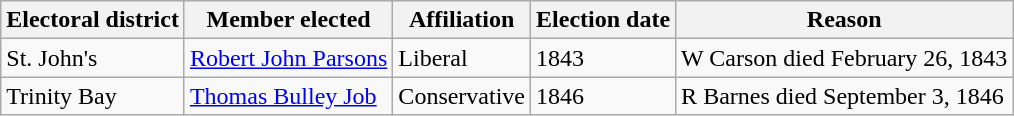<table class="wikitable sortable">
<tr>
<th>Electoral district</th>
<th>Member elected</th>
<th>Affiliation</th>
<th>Election date</th>
<th>Reason</th>
</tr>
<tr>
<td>St. John's</td>
<td><a href='#'>Robert John Parsons</a></td>
<td>Liberal</td>
<td>1843</td>
<td>W Carson died February 26, 1843</td>
</tr>
<tr>
<td>Trinity Bay</td>
<td><a href='#'>Thomas Bulley Job</a></td>
<td>Conservative</td>
<td>1846</td>
<td>R Barnes died September 3, 1846</td>
</tr>
</table>
